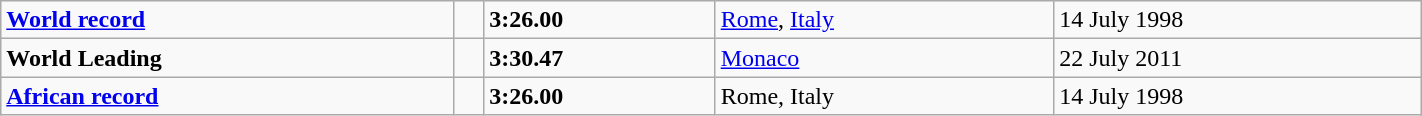<table class="wikitable" width=75%>
<tr>
<td><strong><a href='#'>World record</a></strong></td>
<td></td>
<td><strong>3:26.00</strong></td>
<td><a href='#'>Rome</a>, <a href='#'>Italy</a></td>
<td>14 July 1998</td>
</tr>
<tr>
<td><strong>World Leading</strong></td>
<td></td>
<td><strong>3:30.47</strong></td>
<td><a href='#'>Monaco</a></td>
<td>22 July 2011</td>
</tr>
<tr>
<td><strong><a href='#'>African record</a></strong></td>
<td></td>
<td><strong>3:26.00</strong></td>
<td>Rome, Italy</td>
<td>14 July 1998</td>
</tr>
</table>
